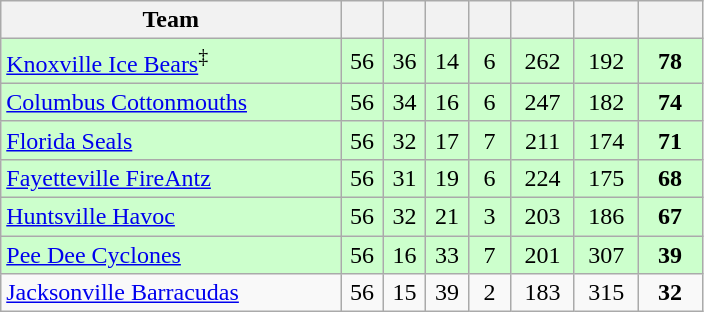<table class="wikitable">
<tr>
<th style="width:40%;">Team</th>
<th style="width:5%;"></th>
<th style="width:5%;"></th>
<th style="width:5%;"></th>
<th style="width:5%;"></th>
<th style="width:7.5%;"></th>
<th style="width:7.5%;"></th>
<th style="width:7.5%;"></th>
</tr>
<tr style="text-align:center; background:#cfc;">
<td align=left><a href='#'>Knoxville Ice Bears</a><sup>‡</sup></td>
<td>56</td>
<td>36</td>
<td>14</td>
<td>6</td>
<td>262</td>
<td>192</td>
<td><strong>78</strong></td>
</tr>
<tr style="text-align:center; background:#cfc;">
<td align=left><a href='#'>Columbus Cottonmouths</a></td>
<td>56</td>
<td>34</td>
<td>16</td>
<td>6</td>
<td>247</td>
<td>182</td>
<td><strong>74</strong></td>
</tr>
<tr style="text-align:center; background:#cfc;">
<td align=left><a href='#'>Florida Seals</a></td>
<td>56</td>
<td>32</td>
<td>17</td>
<td>7</td>
<td>211</td>
<td>174</td>
<td><strong>71</strong></td>
</tr>
<tr style="text-align:center; background:#cfc;">
<td align=left><a href='#'>Fayetteville FireAntz</a></td>
<td>56</td>
<td>31</td>
<td>19</td>
<td>6</td>
<td>224</td>
<td>175</td>
<td><strong>68</strong></td>
</tr>
<tr style="text-align:center; background:#cfc;">
<td align=left><a href='#'>Huntsville Havoc</a></td>
<td>56</td>
<td>32</td>
<td>21</td>
<td>3</td>
<td>203</td>
<td>186</td>
<td><strong>67</strong></td>
</tr>
<tr style="text-align:center; background:#cfc;">
<td align=left><a href='#'>Pee Dee Cyclones</a></td>
<td>56</td>
<td>16</td>
<td>33</td>
<td>7</td>
<td>201</td>
<td>307</td>
<td><strong>39</strong></td>
</tr>
<tr style="text-align:center;">
<td align=left><a href='#'>Jacksonville Barracudas</a></td>
<td>56</td>
<td>15</td>
<td>39</td>
<td>2</td>
<td>183</td>
<td>315</td>
<td><strong>32</strong></td>
</tr>
</table>
